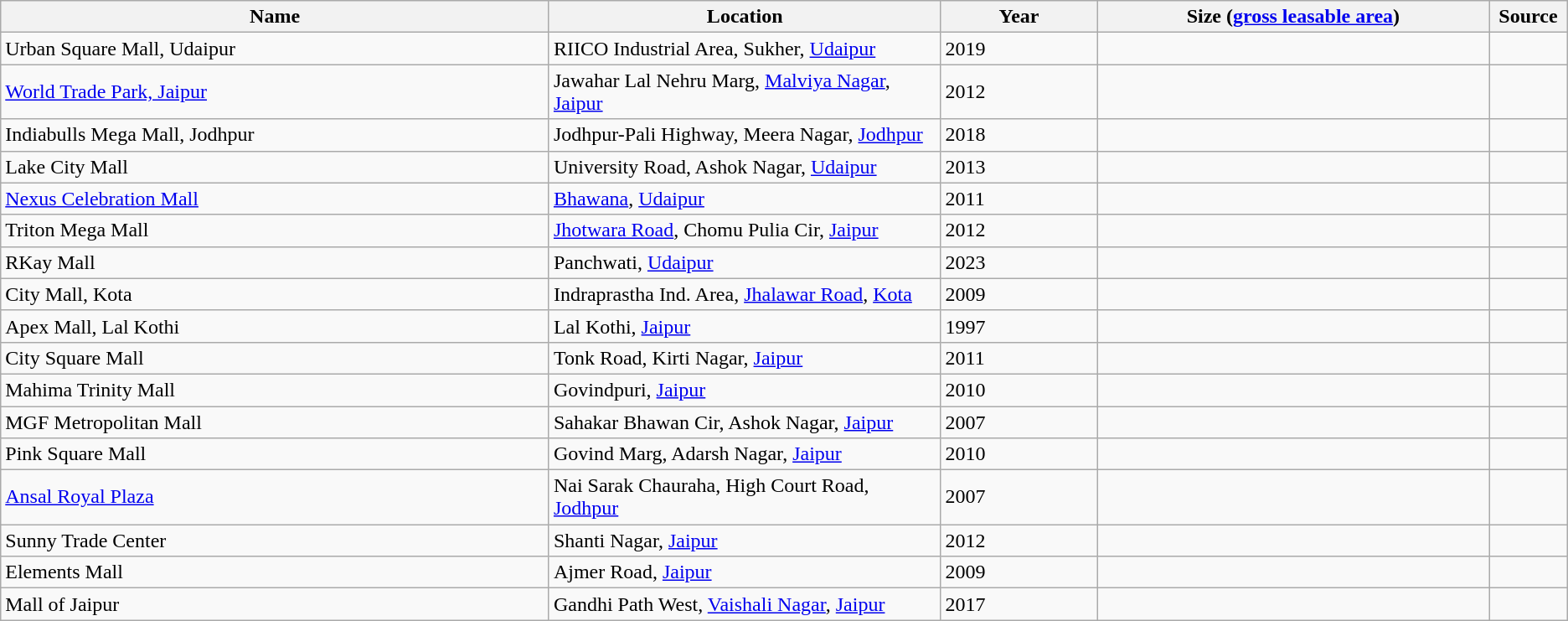<table class="wikitable sortable">
<tr>
<th style="width:35%;">Name</th>
<th style="width:25%;">Location</th>
<th style="width:10%;">Year</th>
<th style="width:25%;">Size (<a href='#'>gross leasable area</a>)</th>
<th style="width:5%;">Source</th>
</tr>
<tr>
<td>Urban Square Mall, Udaipur</td>
<td>RIICO Industrial Area, Sukher, <a href='#'>Udaipur</a></td>
<td>2019</td>
<td></td>
<td></td>
</tr>
<tr>
<td><a href='#'>World Trade Park, Jaipur</a></td>
<td>Jawahar Lal Nehru Marg, <a href='#'>Malviya Nagar</a>, <a href='#'>Jaipur</a></td>
<td>2012</td>
<td></td>
<td></td>
</tr>
<tr>
<td>Indiabulls Mega Mall, Jodhpur</td>
<td>Jodhpur-Pali Highway, Meera Nagar, <a href='#'>Jodhpur</a></td>
<td>2018</td>
<td></td>
<td></td>
</tr>
<tr>
<td>Lake City Mall</td>
<td>University Road, Ashok Nagar, <a href='#'>Udaipur</a></td>
<td>2013</td>
<td></td>
<td></td>
</tr>
<tr>
<td><a href='#'>Nexus Celebration Mall</a></td>
<td><a href='#'>Bhawana</a>, <a href='#'>Udaipur</a></td>
<td>2011</td>
<td></td>
<td></td>
</tr>
<tr>
<td>Triton Mega Mall</td>
<td><a href='#'>Jhotwara Road</a>, Chomu Pulia Cir, <a href='#'>Jaipur</a></td>
<td>2012</td>
<td></td>
<td></td>
</tr>
<tr>
<td>RKay Mall</td>
<td>Panchwati, <a href='#'>Udaipur</a></td>
<td>2023</td>
<td></td>
<td></td>
</tr>
<tr>
<td>City Mall, Kota</td>
<td>Indraprastha Ind. Area, <a href='#'>Jhalawar Road</a>, <a href='#'>Kota</a></td>
<td>2009</td>
<td></td>
<td></td>
</tr>
<tr>
<td>Apex Mall, Lal Kothi</td>
<td>Lal Kothi, <a href='#'>Jaipur</a></td>
<td>1997</td>
<td></td>
<td></td>
</tr>
<tr>
<td>City Square Mall</td>
<td>Tonk Road, Kirti Nagar, <a href='#'>Jaipur</a></td>
<td>2011</td>
<td></td>
<td></td>
</tr>
<tr>
<td>Mahima Trinity Mall</td>
<td>Govindpuri, <a href='#'>Jaipur</a></td>
<td>2010</td>
<td></td>
<td></td>
</tr>
<tr>
<td>MGF Metropolitan Mall</td>
<td>Sahakar Bhawan Cir, Ashok Nagar, <a href='#'>Jaipur</a></td>
<td>2007</td>
<td></td>
<td></td>
</tr>
<tr>
<td>Pink Square Mall</td>
<td>Govind Marg, Adarsh Nagar, <a href='#'>Jaipur</a></td>
<td>2010</td>
<td></td>
<td></td>
</tr>
<tr>
<td><a href='#'>Ansal Royal Plaza</a></td>
<td>Nai Sarak Chauraha, High Court Road, <a href='#'>Jodhpur</a></td>
<td>2007</td>
<td></td>
<td></td>
</tr>
<tr>
<td>Sunny Trade Center</td>
<td>Shanti Nagar, <a href='#'>Jaipur</a></td>
<td>2012</td>
<td></td>
<td></td>
</tr>
<tr>
<td>Elements Mall</td>
<td>Ajmer Road, <a href='#'>Jaipur</a></td>
<td>2009</td>
<td></td>
<td></td>
</tr>
<tr>
<td>Mall of Jaipur</td>
<td>Gandhi Path West, <a href='#'>Vaishali Nagar</a>, <a href='#'>Jaipur</a></td>
<td>2017</td>
<td></td>
<td></td>
</tr>
</table>
